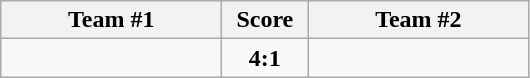<table class="wikitable" style="text-align:center;">
<tr>
<th width=140>Team #1</th>
<th width=50>Score</th>
<th width=140>Team #2</th>
</tr>
<tr>
<td style="text-align:right;"></td>
<td><strong>4:1</strong></td>
<td style="text-align:left;"></td>
</tr>
</table>
